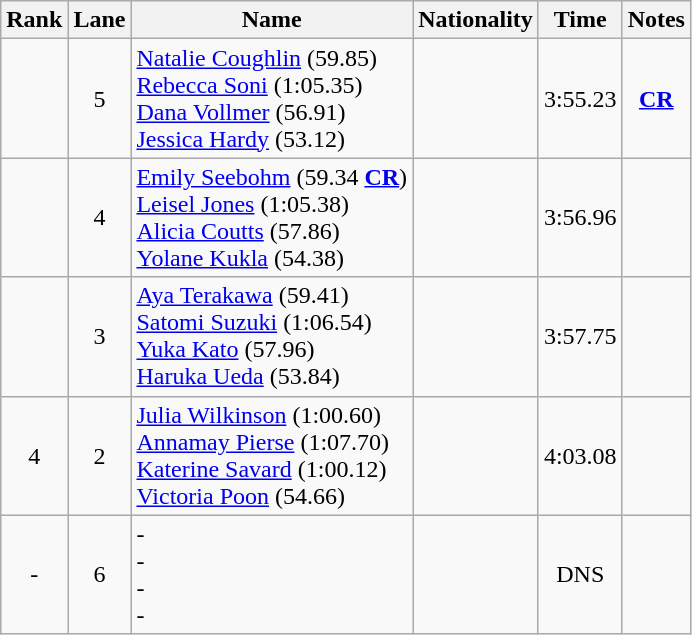<table class="wikitable sortable" style="text-align:center">
<tr>
<th>Rank</th>
<th>Lane</th>
<th>Name</th>
<th>Nationality</th>
<th>Time</th>
<th>Notes</th>
</tr>
<tr>
<td></td>
<td>5</td>
<td align=left><a href='#'>Natalie Coughlin</a> (59.85) <br> <a href='#'>Rebecca Soni</a> (1:05.35) <br> <a href='#'>Dana Vollmer</a> (56.91) <br> <a href='#'>Jessica Hardy</a> (53.12)</td>
<td align=left></td>
<td>3:55.23</td>
<td><strong><a href='#'>CR</a></strong></td>
</tr>
<tr>
<td></td>
<td>4</td>
<td align=left><a href='#'>Emily Seebohm</a> (59.34 <strong><a href='#'>CR</a></strong>) <br> <a href='#'>Leisel Jones</a> (1:05.38) <br> <a href='#'>Alicia Coutts</a> (57.86) <br> <a href='#'>Yolane Kukla</a> (54.38)</td>
<td align=left></td>
<td>3:56.96</td>
<td></td>
</tr>
<tr>
<td></td>
<td>3</td>
<td align=left><a href='#'>Aya Terakawa</a> (59.41) <br> <a href='#'>Satomi Suzuki</a> (1:06.54) <br> <a href='#'>Yuka Kato</a> (57.96) <br> <a href='#'>Haruka Ueda</a> (53.84)</td>
<td align=left></td>
<td>3:57.75</td>
<td></td>
</tr>
<tr>
<td>4</td>
<td>2</td>
<td align=left><a href='#'>Julia Wilkinson</a> (1:00.60) <br><a href='#'>Annamay Pierse</a> (1:07.70) <br><a href='#'>Katerine Savard</a> (1:00.12) <br><a href='#'>Victoria Poon</a> (54.66)</td>
<td align=left></td>
<td>4:03.08</td>
<td></td>
</tr>
<tr>
<td>-</td>
<td>6</td>
<td align=left>- <br>- <br>- <br>-</td>
<td align=left></td>
<td>DNS</td>
<td></td>
</tr>
</table>
